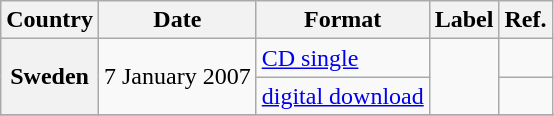<table class="wikitable plainrowheaders">
<tr>
<th scope="col">Country</th>
<th scope="col">Date</th>
<th scope="col">Format</th>
<th scope="col">Label</th>
<th scope="col">Ref.</th>
</tr>
<tr>
<th scope="row" rowspan="2">Sweden</th>
<td rowspan="2">7 January 2007</td>
<td rowspan="1"><a href='#'>CD single</a></td>
<td rowspan="2"></td>
<td></td>
</tr>
<tr>
<td><a href='#'>digital download</a></td>
<td></td>
</tr>
<tr>
</tr>
</table>
